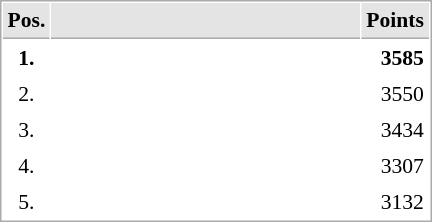<table cellspacing="1" cellpadding="3" style="border:1px solid #AAAAAA;font-size:90%">
<tr bgcolor="#E4E4E4">
<th style="border-bottom:1px solid #AAAAAA" width=10>Pos.</th>
<th style="border-bottom:1px solid #AAAAAA" width=200></th>
<th style="border-bottom:1px solid #AAAAAA" width=20>Points</th>
</tr>
<tr>
<td align="center"><strong>1.</strong></td>
<td><strong></strong></td>
<td align="right"><strong>3585</strong></td>
</tr>
<tr>
<td align="center">2.</td>
<td></td>
<td align="right">3550</td>
</tr>
<tr>
<td align="center">3.</td>
<td></td>
<td align="right">3434</td>
</tr>
<tr>
<td align="center">4.</td>
<td></td>
<td align="right">3307</td>
</tr>
<tr>
<td align="center">5.</td>
<td></td>
<td align="right">3132</td>
</tr>
</table>
